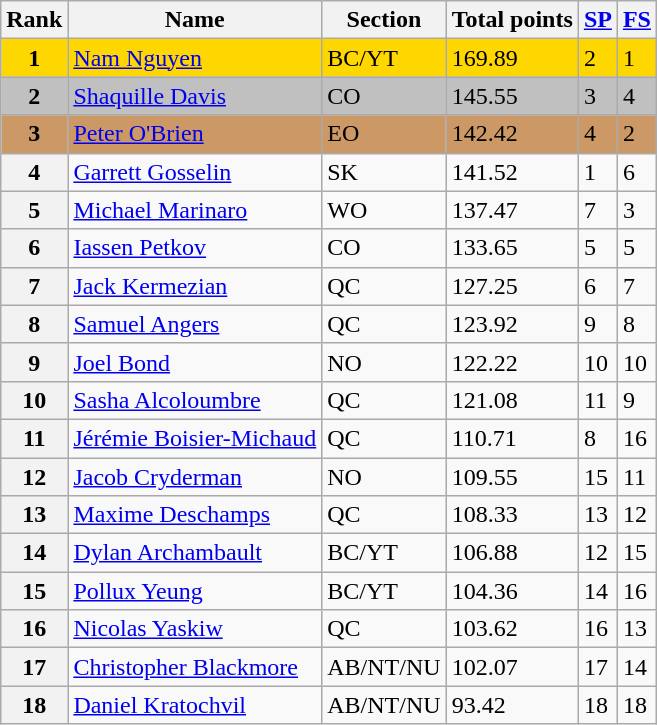<table class="wikitable sortable">
<tr>
<th>Rank</th>
<th>Name</th>
<th>Section</th>
<th>Total points</th>
<th><a href='#'>SP</a></th>
<th><a href='#'>FS</a></th>
</tr>
<tr bgcolor="gold">
<td align="center"><strong>1</strong></td>
<td><a href='#'>Nam Nguyen</a></td>
<td>BC/YT</td>
<td>169.89</td>
<td>2</td>
<td>1</td>
</tr>
<tr bgcolor="silver">
<td align="center"><strong>2</strong></td>
<td><a href='#'>Shaquille Davis</a></td>
<td>CO</td>
<td>145.55</td>
<td>3</td>
<td>4</td>
</tr>
<tr bgcolor="cc9966">
<td align="center"><strong>3</strong></td>
<td><a href='#'>Peter O'Brien</a></td>
<td>EO</td>
<td>142.42</td>
<td>4</td>
<td>2</td>
</tr>
<tr>
<th>4</th>
<td><a href='#'>Garrett Gosselin</a></td>
<td>SK</td>
<td>141.52</td>
<td>1</td>
<td>6</td>
</tr>
<tr>
<th>5</th>
<td><a href='#'>Michael Marinaro</a></td>
<td>WO</td>
<td>137.47</td>
<td>7</td>
<td>3</td>
</tr>
<tr>
<th>6</th>
<td><a href='#'>Iassen Petkov</a></td>
<td>CO</td>
<td>133.65</td>
<td>5</td>
<td>5</td>
</tr>
<tr>
<th>7</th>
<td><a href='#'>Jack Kermezian</a></td>
<td>QC</td>
<td>127.25</td>
<td>6</td>
<td>7</td>
</tr>
<tr>
<th>8</th>
<td><a href='#'>Samuel Angers</a></td>
<td>QC</td>
<td>123.92</td>
<td>9</td>
<td>8</td>
</tr>
<tr>
<th>9</th>
<td><a href='#'>Joel Bond</a></td>
<td>NO</td>
<td>122.22</td>
<td>10</td>
<td>10</td>
</tr>
<tr>
<th>10</th>
<td><a href='#'>Sasha Alcoloumbre</a></td>
<td>QC</td>
<td>121.08</td>
<td>11</td>
<td>9</td>
</tr>
<tr>
<th>11</th>
<td><a href='#'>Jérémie Boisier-Michaud</a></td>
<td>QC</td>
<td>110.71</td>
<td>8</td>
<td>16</td>
</tr>
<tr>
<th>12</th>
<td><a href='#'>Jacob Cryderman</a></td>
<td>NO</td>
<td>109.55</td>
<td>15</td>
<td>11</td>
</tr>
<tr>
<th>13</th>
<td><a href='#'>Maxime Deschamps</a></td>
<td>QC</td>
<td>108.33</td>
<td>13</td>
<td>12</td>
</tr>
<tr>
<th>14</th>
<td><a href='#'>Dylan Archambault</a></td>
<td>BC/YT</td>
<td>106.88</td>
<td>12</td>
<td>15</td>
</tr>
<tr>
<th>15</th>
<td><a href='#'>Pollux Yeung</a></td>
<td>BC/YT</td>
<td>104.36</td>
<td>14</td>
<td>16</td>
</tr>
<tr>
<th>16</th>
<td><a href='#'>Nicolas Yaskiw</a></td>
<td>QC</td>
<td>103.62</td>
<td>16</td>
<td>13</td>
</tr>
<tr>
<th>17</th>
<td><a href='#'>Christopher Blackmore</a></td>
<td>AB/NT/NU</td>
<td>102.07</td>
<td>17</td>
<td>14</td>
</tr>
<tr>
<th>18</th>
<td><a href='#'>Daniel Kratochvil</a></td>
<td>AB/NT/NU</td>
<td>93.42</td>
<td>18</td>
<td>18</td>
</tr>
</table>
